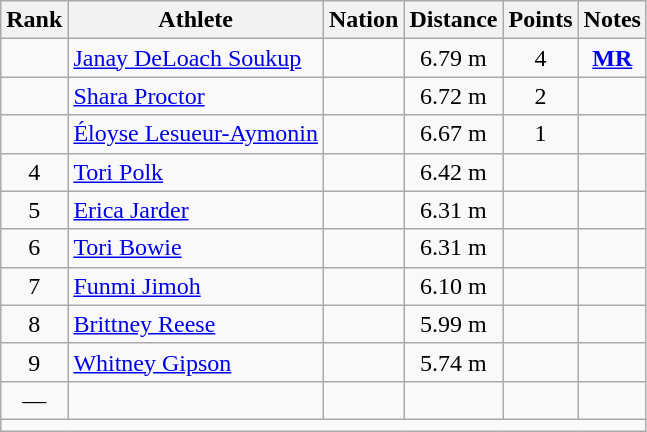<table class="wikitable mw-datatable sortable" style="text-align:center;">
<tr>
<th>Rank</th>
<th>Athlete</th>
<th>Nation</th>
<th>Distance</th>
<th>Points</th>
<th>Notes</th>
</tr>
<tr>
<td></td>
<td align=left><a href='#'>Janay DeLoach Soukup</a></td>
<td align=left></td>
<td>6.79 m </td>
<td>4</td>
<td><strong><a href='#'>MR</a></strong></td>
</tr>
<tr>
<td></td>
<td align=left><a href='#'>Shara Proctor</a></td>
<td align=left></td>
<td>6.72 m </td>
<td>2</td>
<td></td>
</tr>
<tr>
<td></td>
<td align=left><a href='#'>Éloyse Lesueur-Aymonin</a></td>
<td align=left></td>
<td>6.67 m </td>
<td>1</td>
<td></td>
</tr>
<tr>
<td>4</td>
<td align=left><a href='#'>Tori Polk</a></td>
<td align=left></td>
<td>6.42 m </td>
<td></td>
<td></td>
</tr>
<tr>
<td>5</td>
<td align=left><a href='#'>Erica Jarder</a></td>
<td align=left></td>
<td>6.31 m </td>
<td></td>
<td></td>
</tr>
<tr>
<td>6</td>
<td align=left><a href='#'>Tori Bowie</a></td>
<td align=left></td>
<td>6.31 m </td>
<td></td>
<td></td>
</tr>
<tr>
<td>7</td>
<td align=left><a href='#'>Funmi Jimoh</a></td>
<td align=left></td>
<td>6.10 m </td>
<td></td>
<td></td>
</tr>
<tr>
<td>8</td>
<td align=left><a href='#'>Brittney Reese</a></td>
<td align=left></td>
<td>5.99 m </td>
<td></td>
<td></td>
</tr>
<tr>
<td>9</td>
<td align=left><a href='#'>Whitney Gipson</a></td>
<td align=left></td>
<td>5.74 m </td>
<td></td>
<td></td>
</tr>
<tr>
<td>—</td>
<td align=left></td>
<td align=left></td>
<td></td>
<td></td>
<td></td>
</tr>
<tr class="sortbottom">
<td colspan=6></td>
</tr>
</table>
